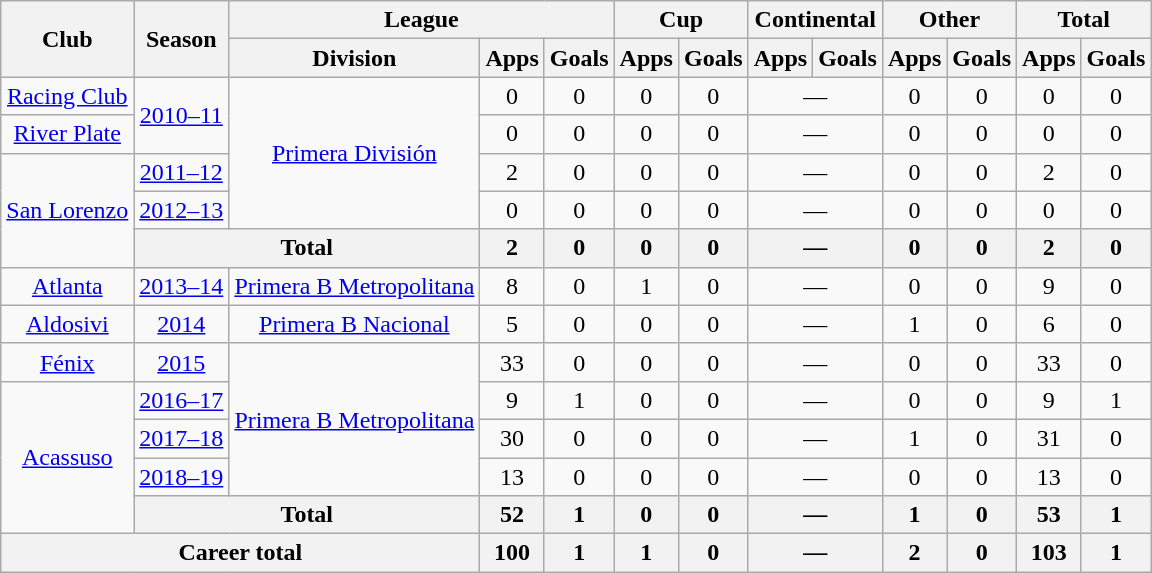<table class="wikitable" style="text-align:center">
<tr>
<th rowspan="2">Club</th>
<th rowspan="2">Season</th>
<th colspan="3">League</th>
<th colspan="2">Cup</th>
<th colspan="2">Continental</th>
<th colspan="2">Other</th>
<th colspan="2">Total</th>
</tr>
<tr>
<th>Division</th>
<th>Apps</th>
<th>Goals</th>
<th>Apps</th>
<th>Goals</th>
<th>Apps</th>
<th>Goals</th>
<th>Apps</th>
<th>Goals</th>
<th>Apps</th>
<th>Goals</th>
</tr>
<tr>
<td rowspan="1"><a href='#'>Racing Club</a></td>
<td rowspan="2"><a href='#'>2010–11</a></td>
<td rowspan="4"><a href='#'>Primera División</a></td>
<td>0</td>
<td>0</td>
<td>0</td>
<td>0</td>
<td colspan="2">—</td>
<td>0</td>
<td>0</td>
<td>0</td>
<td>0</td>
</tr>
<tr>
<td rowspan="1"><a href='#'>River Plate</a></td>
<td>0</td>
<td>0</td>
<td>0</td>
<td>0</td>
<td colspan="2">—</td>
<td>0</td>
<td>0</td>
<td>0</td>
<td>0</td>
</tr>
<tr>
<td rowspan="3"><a href='#'>San Lorenzo</a></td>
<td><a href='#'>2011–12</a></td>
<td>2</td>
<td>0</td>
<td>0</td>
<td>0</td>
<td colspan="2">—</td>
<td>0</td>
<td>0</td>
<td>2</td>
<td>0</td>
</tr>
<tr>
<td><a href='#'>2012–13</a></td>
<td>0</td>
<td>0</td>
<td>0</td>
<td>0</td>
<td colspan="2">—</td>
<td>0</td>
<td>0</td>
<td>0</td>
<td>0</td>
</tr>
<tr>
<th colspan="2">Total</th>
<th>2</th>
<th>0</th>
<th>0</th>
<th>0</th>
<th colspan="2">—</th>
<th>0</th>
<th>0</th>
<th>2</th>
<th>0</th>
</tr>
<tr>
<td rowspan="1"><a href='#'>Atlanta</a></td>
<td><a href='#'>2013–14</a></td>
<td rowspan="1"><a href='#'>Primera B Metropolitana</a></td>
<td>8</td>
<td>0</td>
<td>1</td>
<td>0</td>
<td colspan="2">—</td>
<td>0</td>
<td>0</td>
<td>9</td>
<td>0</td>
</tr>
<tr>
<td rowspan="1"><a href='#'>Aldosivi</a></td>
<td><a href='#'>2014</a></td>
<td rowspan="1"><a href='#'>Primera B Nacional</a></td>
<td>5</td>
<td>0</td>
<td>0</td>
<td>0</td>
<td colspan="2">—</td>
<td>1</td>
<td>0</td>
<td>6</td>
<td>0</td>
</tr>
<tr>
<td rowspan="1"><a href='#'>Fénix</a></td>
<td><a href='#'>2015</a></td>
<td rowspan="4"><a href='#'>Primera B Metropolitana</a></td>
<td>33</td>
<td>0</td>
<td>0</td>
<td>0</td>
<td colspan="2">—</td>
<td>0</td>
<td>0</td>
<td>33</td>
<td>0</td>
</tr>
<tr>
<td rowspan="4"><a href='#'>Acassuso</a></td>
<td><a href='#'>2016–17</a></td>
<td>9</td>
<td>1</td>
<td>0</td>
<td>0</td>
<td colspan="2">—</td>
<td>0</td>
<td>0</td>
<td>9</td>
<td>1</td>
</tr>
<tr>
<td><a href='#'>2017–18</a></td>
<td>30</td>
<td>0</td>
<td>0</td>
<td>0</td>
<td colspan="2">—</td>
<td>1</td>
<td>0</td>
<td>31</td>
<td>0</td>
</tr>
<tr>
<td><a href='#'>2018–19</a></td>
<td>13</td>
<td>0</td>
<td>0</td>
<td>0</td>
<td colspan="2">—</td>
<td>0</td>
<td>0</td>
<td>13</td>
<td>0</td>
</tr>
<tr>
<th colspan="2">Total</th>
<th>52</th>
<th>1</th>
<th>0</th>
<th>0</th>
<th colspan="2">—</th>
<th>1</th>
<th>0</th>
<th>53</th>
<th>1</th>
</tr>
<tr>
<th colspan="3">Career total</th>
<th>100</th>
<th>1</th>
<th>1</th>
<th>0</th>
<th colspan="2">—</th>
<th>2</th>
<th>0</th>
<th>103</th>
<th>1</th>
</tr>
</table>
